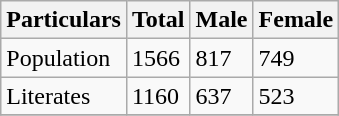<table class="wikitable sortable">
<tr>
<th>Particulars</th>
<th>Total</th>
<th>Male</th>
<th>Female</th>
</tr>
<tr>
<td>Population</td>
<td>1566</td>
<td>817</td>
<td>749</td>
</tr>
<tr>
<td>Literates</td>
<td>1160</td>
<td>637</td>
<td>523</td>
</tr>
<tr>
</tr>
</table>
